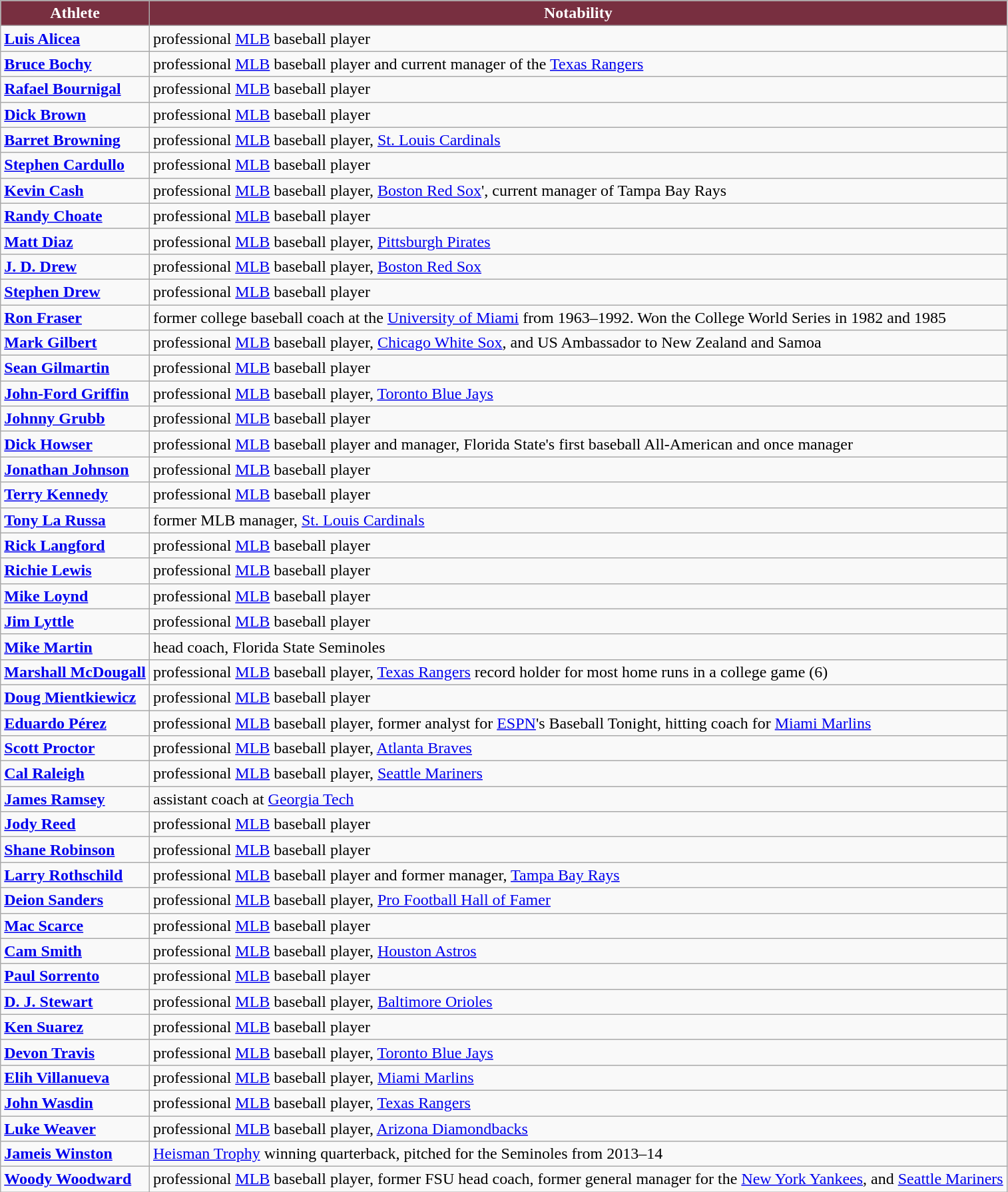<table class="wikitable">
<tr>
<th style="background:#782F40; color:white;">Athlete</th>
<th style="background:#782F40; color:white;">Notability</th>
</tr>
<tr>
<td><strong><a href='#'>Luis Alicea</a></strong></td>
<td>professional <a href='#'>MLB</a> baseball player</td>
</tr>
<tr>
<td><strong><a href='#'>Bruce Bochy</a></strong></td>
<td>professional <a href='#'>MLB</a> baseball player and current manager of the <a href='#'>Texas Rangers</a></td>
</tr>
<tr>
<td><strong><a href='#'>Rafael Bournigal</a></strong></td>
<td>professional <a href='#'>MLB</a> baseball player</td>
</tr>
<tr>
<td><strong><a href='#'>Dick Brown</a></strong></td>
<td>professional <a href='#'>MLB</a> baseball player</td>
</tr>
<tr>
<td><strong><a href='#'>Barret Browning</a></strong></td>
<td>professional <a href='#'>MLB</a> baseball player, <a href='#'>St. Louis Cardinals</a></td>
</tr>
<tr>
<td><strong><a href='#'>Stephen Cardullo</a></strong></td>
<td>professional <a href='#'>MLB</a> baseball player</td>
</tr>
<tr>
<td><strong><a href='#'>Kevin Cash</a></strong></td>
<td>professional <a href='#'>MLB</a> baseball player, <a href='#'>Boston Red Sox</a>', current manager of Tampa Bay Rays</td>
</tr>
<tr>
<td><strong><a href='#'>Randy Choate</a></strong></td>
<td>professional <a href='#'>MLB</a> baseball player</td>
</tr>
<tr>
<td><strong><a href='#'>Matt Diaz</a></strong></td>
<td>professional <a href='#'>MLB</a> baseball player, <a href='#'>Pittsburgh Pirates</a></td>
</tr>
<tr>
<td><strong><a href='#'>J. D. Drew</a></strong></td>
<td>professional <a href='#'>MLB</a> baseball player, <a href='#'>Boston Red Sox</a></td>
</tr>
<tr>
<td><strong><a href='#'>Stephen Drew</a></strong></td>
<td>professional <a href='#'>MLB</a> baseball player</td>
</tr>
<tr>
<td><strong><a href='#'>Ron Fraser</a></strong></td>
<td>former college baseball coach at the <a href='#'>University of Miami</a> from 1963–1992. Won the College World Series in 1982 and 1985</td>
</tr>
<tr>
<td><strong><a href='#'>Mark Gilbert</a></strong></td>
<td>professional <a href='#'>MLB</a> baseball player, <a href='#'>Chicago White Sox</a>, and US Ambassador to New Zealand and Samoa</td>
</tr>
<tr>
<td><strong><a href='#'>Sean Gilmartin</a></strong></td>
<td>professional <a href='#'>MLB</a> baseball player</td>
</tr>
<tr>
<td><strong><a href='#'>John-Ford Griffin</a></strong></td>
<td>professional <a href='#'>MLB</a> baseball player, <a href='#'>Toronto Blue Jays</a></td>
</tr>
<tr>
<td><strong><a href='#'>Johnny Grubb</a></strong></td>
<td>professional <a href='#'>MLB</a> baseball player</td>
</tr>
<tr>
<td><strong><a href='#'>Dick Howser</a></strong></td>
<td>professional <a href='#'>MLB</a> baseball player and manager, Florida State's first baseball All-American and once manager</td>
</tr>
<tr>
<td><strong><a href='#'>Jonathan Johnson</a></strong></td>
<td>professional <a href='#'>MLB</a> baseball player</td>
</tr>
<tr>
<td><strong><a href='#'>Terry Kennedy</a></strong></td>
<td>professional <a href='#'>MLB</a> baseball player</td>
</tr>
<tr>
<td><strong><a href='#'>Tony La Russa</a></strong></td>
<td>former MLB manager, <a href='#'>St. Louis Cardinals</a></td>
</tr>
<tr>
<td><strong><a href='#'>Rick Langford</a></strong></td>
<td>professional <a href='#'>MLB</a> baseball player</td>
</tr>
<tr>
<td><strong><a href='#'>Richie Lewis</a></strong></td>
<td>professional <a href='#'>MLB</a> baseball player</td>
</tr>
<tr>
<td><strong><a href='#'>Mike Loynd</a></strong></td>
<td>professional <a href='#'>MLB</a> baseball player</td>
</tr>
<tr>
<td><strong><a href='#'>Jim Lyttle</a></strong></td>
<td>professional <a href='#'>MLB</a> baseball player</td>
</tr>
<tr>
<td><strong><a href='#'>Mike Martin</a></strong></td>
<td>head coach, Florida State Seminoles</td>
</tr>
<tr>
<td><strong><a href='#'>Marshall McDougall</a></strong></td>
<td>professional <a href='#'>MLB</a> baseball player, <a href='#'>Texas Rangers</a> record holder for most home runs in a college game (6)</td>
</tr>
<tr>
<td><strong><a href='#'>Doug Mientkiewicz</a></strong></td>
<td>professional <a href='#'>MLB</a> baseball player</td>
</tr>
<tr>
<td><strong><a href='#'>Eduardo Pérez</a></strong></td>
<td>professional <a href='#'>MLB</a> baseball player, former analyst for <a href='#'>ESPN</a>'s Baseball Tonight, hitting coach for <a href='#'>Miami Marlins</a></td>
</tr>
<tr>
<td><strong><a href='#'>Scott Proctor</a></strong></td>
<td>professional <a href='#'>MLB</a> baseball player, <a href='#'>Atlanta Braves</a></td>
</tr>
<tr>
<td><strong><a href='#'>Cal Raleigh</a></strong></td>
<td>professional <a href='#'>MLB</a> baseball player, <a href='#'>Seattle Mariners</a></td>
</tr>
<tr>
<td><strong><a href='#'>James Ramsey</a></strong></td>
<td>assistant coach at <a href='#'>Georgia Tech</a></td>
</tr>
<tr>
<td><strong><a href='#'>Jody Reed</a></strong></td>
<td>professional <a href='#'>MLB</a> baseball player</td>
</tr>
<tr>
<td><strong><a href='#'>Shane Robinson</a></strong></td>
<td>professional <a href='#'>MLB</a> baseball player</td>
</tr>
<tr>
<td><strong><a href='#'>Larry Rothschild</a></strong></td>
<td>professional <a href='#'>MLB</a> baseball player and former manager, <a href='#'>Tampa Bay Rays</a></td>
</tr>
<tr>
<td><strong><a href='#'>Deion Sanders</a></strong></td>
<td>professional <a href='#'>MLB</a> baseball player, <a href='#'>Pro Football Hall of Famer</a></td>
</tr>
<tr>
<td><strong><a href='#'>Mac Scarce</a></strong></td>
<td>professional <a href='#'>MLB</a> baseball player</td>
</tr>
<tr>
<td><strong><a href='#'>Cam Smith</a></strong></td>
<td>professional <a href='#'>MLB</a> baseball player, <a href='#'>Houston Astros</a></td>
</tr>
<tr>
<td><strong><a href='#'>Paul Sorrento</a></strong></td>
<td>professional <a href='#'>MLB</a> baseball player</td>
</tr>
<tr>
<td><strong><a href='#'>D. J. Stewart</a></strong></td>
<td>professional <a href='#'>MLB</a> baseball player, <a href='#'>Baltimore Orioles</a></td>
</tr>
<tr>
<td><strong><a href='#'>Ken Suarez</a></strong></td>
<td>professional <a href='#'>MLB</a> baseball player</td>
</tr>
<tr>
<td><strong><a href='#'>Devon Travis</a></strong></td>
<td>professional <a href='#'>MLB</a> baseball player, <a href='#'>Toronto Blue Jays</a></td>
</tr>
<tr>
<td><strong><a href='#'>Elih Villanueva</a></strong></td>
<td>professional <a href='#'>MLB</a> baseball player, <a href='#'>Miami Marlins</a></td>
</tr>
<tr>
<td><strong><a href='#'>John Wasdin</a></strong></td>
<td>professional <a href='#'>MLB</a> baseball player, <a href='#'>Texas Rangers</a></td>
</tr>
<tr>
<td><strong><a href='#'>Luke Weaver</a></strong></td>
<td>professional <a href='#'>MLB</a> baseball player, <a href='#'>Arizona Diamondbacks</a></td>
</tr>
<tr>
<td><strong><a href='#'>Jameis Winston</a></strong></td>
<td><a href='#'>Heisman Trophy</a> winning quarterback, pitched for the Seminoles from 2013–14</td>
</tr>
<tr>
<td><strong><a href='#'>Woody Woodward</a></strong></td>
<td>professional <a href='#'>MLB</a> baseball player, former FSU head coach, former general manager for the <a href='#'>New York Yankees</a>, and <a href='#'>Seattle Mariners</a></td>
</tr>
</table>
